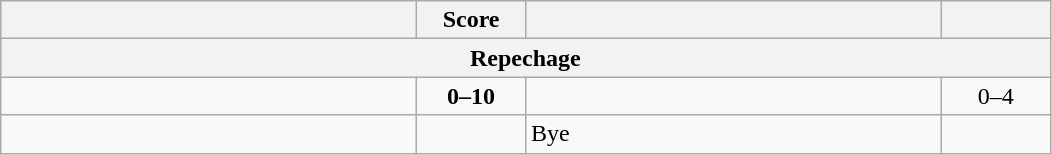<table class="wikitable" style="text-align: left; ">
<tr>
<th align="right" width="270"></th>
<th width="65">Score</th>
<th align="left" width="270"></th>
<th width="65"></th>
</tr>
<tr>
<th colspan=4>Repechage</th>
</tr>
<tr>
<td></td>
<td align="center"><strong>0–10</strong></td>
<td><strong></strong></td>
<td align=center>0–4 <strong></strong></td>
</tr>
<tr>
<td><strong></strong></td>
<td></td>
<td>Bye</td>
<td></td>
</tr>
</table>
